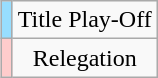<table class="wikitable" style="text-align:center;margin-left:1em;float:right">
<tr>
<td bgcolor=#97DEFF></td>
<td>Title Play-Off</td>
</tr>
<tr>
<td bgcolor=#FFCCCC></td>
<td>Relegation</td>
</tr>
</table>
